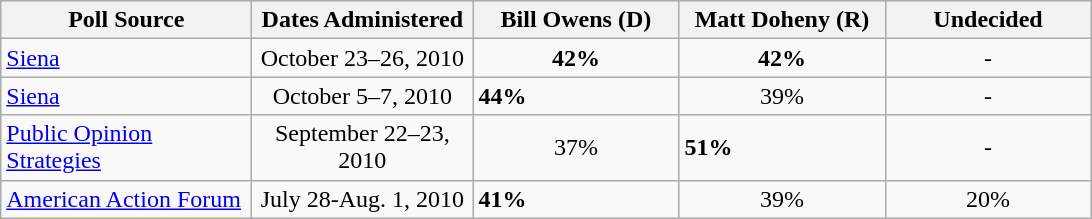<table class="wikitable">
<tr style="vertical-align:bottom;">
<th style="width:160px;">Poll Source</th>
<th style="width:140px;">Dates Administered</th>
<th style="width:130px;">Bill Owens (D)</th>
<th style="width:130px;">Matt Doheny (R)</th>
<th style="width:130px;">Undecided</th>
</tr>
<tr>
<td><a href='#'>Siena</a></td>
<td style="text-align:center;">October 23–26, 2010</td>
<td style="text-align:center;"><strong>42%</strong></td>
<td style="text-align:center;"><strong>42%</strong></td>
<td style="text-align:center;">-</td>
</tr>
<tr>
<td><a href='#'>Siena</a></td>
<td style="text-align:center;">October 5–7, 2010</td>
<td><strong>44%</strong></td>
<td style="text-align:center;">39%</td>
<td style="text-align:center;">-</td>
</tr>
<tr>
<td><a href='#'>Public Opinion Strategies</a></td>
<td style="text-align:center;">September 22–23, 2010</td>
<td style="text-align:center;">37%</td>
<td><strong>51%</strong></td>
<td style="text-align:center;">-</td>
</tr>
<tr>
<td><a href='#'>American Action Forum</a></td>
<td style="text-align:center;">July 28-Aug. 1, 2010</td>
<td><strong>41%</strong></td>
<td style="text-align:center;">39%</td>
<td style="text-align:center;">20%</td>
</tr>
</table>
